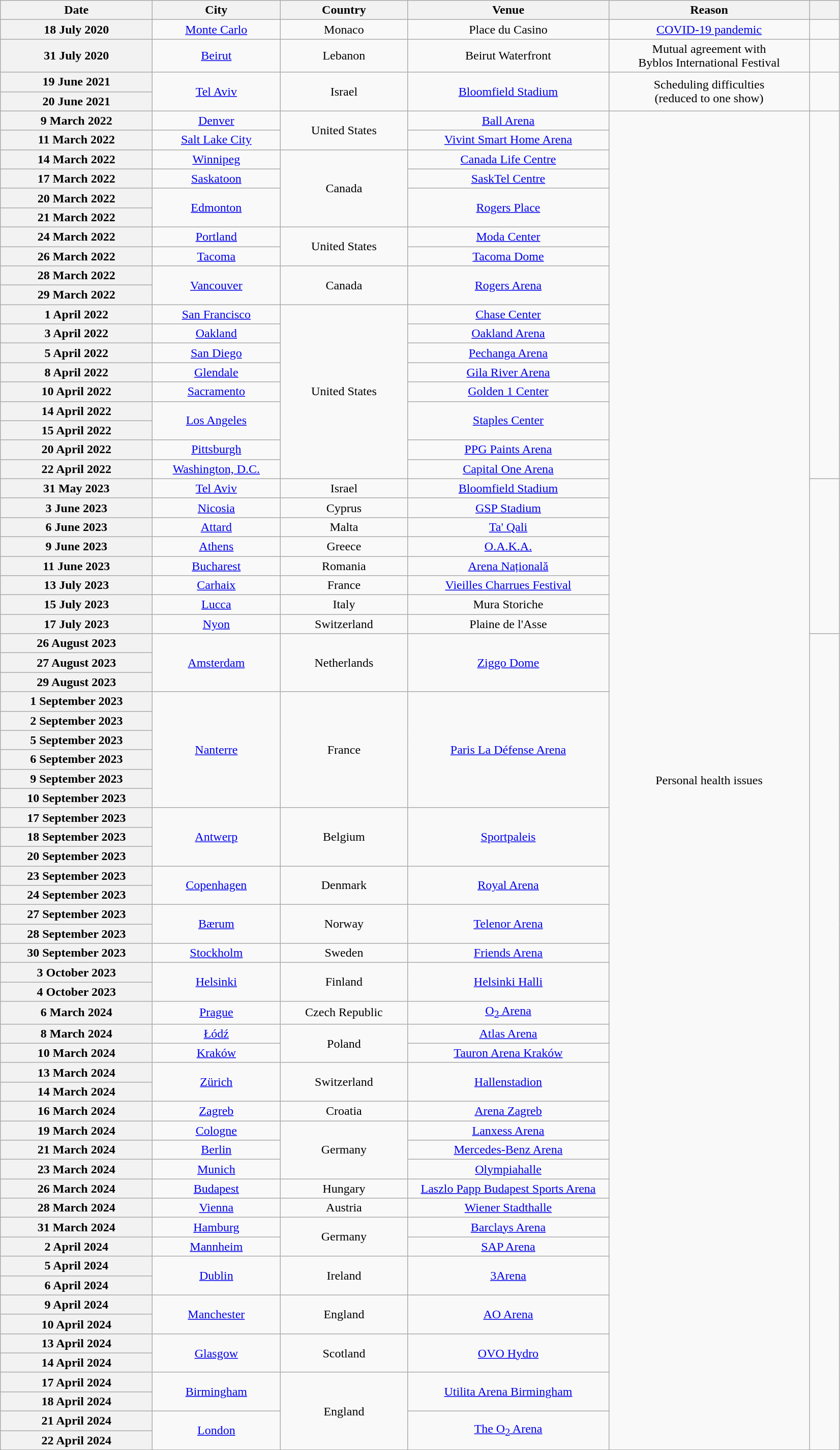<table class="wikitable plainrowheaders" style="text-align:center;">
<tr>
<th scope="col" style="width:12em;">Date</th>
<th scope="col" style="width:10em;">City</th>
<th scope="col" style="width:10em;">Country</th>
<th scope="col" style="width:16em;">Venue</th>
<th scope="col" style="width:16em;">Reason</th>
<th scope="col" style="width:2em;"></th>
</tr>
<tr>
<th scope="row">18 July 2020</th>
<td><a href='#'>Monte Carlo</a></td>
<td>Monaco</td>
<td>Place du Casino</td>
<td><a href='#'>COVID-19 pandemic</a></td>
<td style="text-align:center;"></td>
</tr>
<tr>
<th scope="row">31 July 2020</th>
<td><a href='#'>Beirut</a></td>
<td>Lebanon</td>
<td>Beirut Waterfront</td>
<td>Mutual agreement with<br>Byblos International Festival</td>
<td style="text-align:center;"></td>
</tr>
<tr>
<th scope="row">19 June 2021</th>
<td rowspan="2"><a href='#'>Tel Aviv</a></td>
<td rowspan="2">Israel</td>
<td rowspan="2"><a href='#'>Bloomfield Stadium</a></td>
<td rowspan="2">Scheduling difficulties<br>(reduced to one show)</td>
<td rowspan="2"></td>
</tr>
<tr>
<th scope="row">20 June 2021</th>
</tr>
<tr>
<th scope="row">9 March 2022</th>
<td><a href='#'>Denver</a></td>
<td rowspan="2">United States</td>
<td><a href='#'>Ball Arena</a></td>
<td rowspan="69">Personal health issues</td>
<td rowspan="19"></td>
</tr>
<tr>
<th scope="row">11 March 2022</th>
<td><a href='#'>Salt Lake City</a></td>
<td><a href='#'>Vivint Smart Home Arena</a></td>
</tr>
<tr>
<th scope="row">14 March 2022</th>
<td><a href='#'>Winnipeg</a></td>
<td rowspan="4">Canada</td>
<td><a href='#'>Canada Life Centre</a></td>
</tr>
<tr>
<th scope="row">17 March 2022</th>
<td><a href='#'>Saskatoon</a></td>
<td><a href='#'>SaskTel Centre</a></td>
</tr>
<tr>
<th scope="row">20 March 2022</th>
<td rowspan="2"><a href='#'>Edmonton</a></td>
<td rowspan="2"><a href='#'>Rogers Place</a></td>
</tr>
<tr>
<th scope="row">21 March 2022</th>
</tr>
<tr>
<th scope="row">24 March 2022</th>
<td><a href='#'>Portland</a></td>
<td rowspan="2">United States</td>
<td><a href='#'>Moda Center</a></td>
</tr>
<tr>
<th scope="row">26 March 2022</th>
<td><a href='#'>Tacoma</a></td>
<td><a href='#'>Tacoma Dome</a></td>
</tr>
<tr>
<th scope="row">28 March 2022</th>
<td rowspan="2"><a href='#'>Vancouver</a></td>
<td rowspan="2">Canada</td>
<td rowspan="2"><a href='#'>Rogers Arena</a></td>
</tr>
<tr>
<th scope="row">29 March 2022</th>
</tr>
<tr>
<th scope="row">1 April 2022</th>
<td><a href='#'>San Francisco</a></td>
<td rowspan="9">United States</td>
<td><a href='#'>Chase Center</a></td>
</tr>
<tr>
<th scope="row">3 April 2022</th>
<td><a href='#'>Oakland</a></td>
<td><a href='#'>Oakland Arena</a></td>
</tr>
<tr>
<th scope="row">5 April 2022</th>
<td><a href='#'>San Diego</a></td>
<td><a href='#'>Pechanga Arena</a></td>
</tr>
<tr>
<th scope="row">8 April 2022</th>
<td><a href='#'>Glendale</a></td>
<td><a href='#'>Gila River Arena</a></td>
</tr>
<tr>
<th scope="row">10 April 2022</th>
<td><a href='#'>Sacramento</a></td>
<td><a href='#'>Golden 1 Center</a></td>
</tr>
<tr>
<th scope="row">14 April 2022</th>
<td rowspan="2"><a href='#'>Los Angeles</a></td>
<td rowspan="2"><a href='#'>Staples Center</a></td>
</tr>
<tr>
<th scope="row">15 April 2022</th>
</tr>
<tr>
<th scope="row">20 April 2022</th>
<td><a href='#'>Pittsburgh</a></td>
<td><a href='#'>PPG Paints Arena</a></td>
</tr>
<tr>
<th scope="row">22 April 2022</th>
<td><a href='#'>Washington, D.C.</a></td>
<td><a href='#'>Capital One Arena</a></td>
</tr>
<tr>
<th scope="row">31 May 2023</th>
<td><a href='#'>Tel Aviv</a></td>
<td>Israel</td>
<td><a href='#'>Bloomfield Stadium</a></td>
<td rowspan="8"></td>
</tr>
<tr>
<th scope="row">3 June 2023</th>
<td><a href='#'>Nicosia</a></td>
<td>Cyprus</td>
<td><a href='#'>GSP Stadium</a></td>
</tr>
<tr>
<th scope="row">6 June 2023</th>
<td><a href='#'>Attard</a></td>
<td>Malta</td>
<td><a href='#'>Ta' Qali</a></td>
</tr>
<tr>
<th scope="row">9 June 2023</th>
<td><a href='#'>Athens</a></td>
<td>Greece</td>
<td><a href='#'>O.A.K.A.</a></td>
</tr>
<tr>
<th scope="row">11 June 2023</th>
<td><a href='#'>Bucharest</a></td>
<td>Romania</td>
<td><a href='#'>Arena Națională</a></td>
</tr>
<tr>
<th scope="row">13 July 2023</th>
<td><a href='#'>Carhaix</a></td>
<td>France</td>
<td><a href='#'>Vieilles Charrues Festival</a></td>
</tr>
<tr>
<th scope="row">15 July 2023</th>
<td><a href='#'>Lucca</a></td>
<td>Italy</td>
<td>Mura Storiche</td>
</tr>
<tr>
<th scope="row">17 July 2023</th>
<td><a href='#'>Nyon</a></td>
<td>Switzerland</td>
<td>Plaine de l'Asse</td>
</tr>
<tr>
<th scope="row">26 August 2023</th>
<td rowspan="3"><a href='#'>Amsterdam</a></td>
<td rowspan="3">Netherlands</td>
<td rowspan="3"><a href='#'>Ziggo Dome</a></td>
<td rowspan="42"></td>
</tr>
<tr>
<th scope="row">27 August 2023</th>
</tr>
<tr>
<th scope="row">29 August 2023</th>
</tr>
<tr>
<th scope="row">1 September 2023</th>
<td rowspan="6"><a href='#'>Nanterre</a></td>
<td rowspan="6">France</td>
<td rowspan="6"><a href='#'>Paris La Défense Arena</a></td>
</tr>
<tr>
<th scope="row">2 September 2023</th>
</tr>
<tr>
<th scope="row">5 September 2023</th>
</tr>
<tr>
<th scope="row">6 September 2023</th>
</tr>
<tr>
<th scope="row">9 September 2023</th>
</tr>
<tr>
<th scope="row">10 September 2023</th>
</tr>
<tr>
<th scope="row">17 September 2023</th>
<td rowspan="3"><a href='#'>Antwerp</a></td>
<td rowspan="3">Belgium</td>
<td rowspan="3"><a href='#'>Sportpaleis</a></td>
</tr>
<tr>
<th scope="row">18 September 2023</th>
</tr>
<tr>
<th scope="row">20 September 2023</th>
</tr>
<tr>
<th scope="row">23 September 2023</th>
<td rowspan="2"><a href='#'>Copenhagen</a></td>
<td rowspan="2">Denmark</td>
<td rowspan="2"><a href='#'>Royal Arena</a></td>
</tr>
<tr>
<th scope="row">24 September 2023</th>
</tr>
<tr>
<th scope="row">27 September 2023</th>
<td rowspan="2"><a href='#'>Bærum</a></td>
<td rowspan="2">Norway</td>
<td rowspan="2"><a href='#'>Telenor Arena</a></td>
</tr>
<tr>
<th scope="row">28 September 2023</th>
</tr>
<tr>
<th scope="row">30 September 2023</th>
<td><a href='#'>Stockholm</a></td>
<td>Sweden</td>
<td><a href='#'>Friends Arena</a></td>
</tr>
<tr>
<th scope="row">3 October 2023</th>
<td rowspan="2"><a href='#'>Helsinki</a></td>
<td rowspan="2">Finland</td>
<td rowspan="2"><a href='#'>Helsinki Halli</a></td>
</tr>
<tr>
<th scope="row">4 October 2023</th>
</tr>
<tr>
<th scope="row">6 March 2024</th>
<td><a href='#'>Prague</a></td>
<td>Czech Republic</td>
<td><a href='#'>O<sub>2</sub> Arena</a></td>
</tr>
<tr>
<th scope="row">8 March 2024</th>
<td><a href='#'>Łódź</a></td>
<td rowspan="2">Poland</td>
<td><a href='#'>Atlas Arena</a></td>
</tr>
<tr>
<th scope="row">10 March 2024</th>
<td><a href='#'>Kraków</a></td>
<td><a href='#'>Tauron Arena Kraków</a></td>
</tr>
<tr>
<th scope="row">13 March 2024</th>
<td rowspan="2"><a href='#'>Zürich</a></td>
<td rowspan="2">Switzerland</td>
<td rowspan="2"><a href='#'>Hallenstadion</a></td>
</tr>
<tr>
<th scope="row">14 March 2024</th>
</tr>
<tr>
<th scope="row">16 March 2024</th>
<td><a href='#'>Zagreb</a></td>
<td>Croatia</td>
<td><a href='#'>Arena Zagreb</a></td>
</tr>
<tr>
<th scope="row">19 March 2024</th>
<td><a href='#'>Cologne</a></td>
<td rowspan="3">Germany</td>
<td><a href='#'>Lanxess Arena</a></td>
</tr>
<tr>
<th scope="row">21 March 2024</th>
<td><a href='#'>Berlin</a></td>
<td><a href='#'>Mercedes-Benz Arena</a></td>
</tr>
<tr>
<th scope="row">23 March 2024</th>
<td><a href='#'>Munich</a></td>
<td><a href='#'>Olympiahalle</a></td>
</tr>
<tr>
<th scope="row">26 March 2024</th>
<td><a href='#'>Budapest</a></td>
<td>Hungary</td>
<td><a href='#'>Laszlo Papp Budapest Sports Arena</a></td>
</tr>
<tr>
<th scope="row">28 March 2024</th>
<td><a href='#'>Vienna</a></td>
<td>Austria</td>
<td><a href='#'>Wiener Stadthalle</a></td>
</tr>
<tr>
<th scope="row">31 March 2024</th>
<td><a href='#'>Hamburg</a></td>
<td rowspan="2">Germany</td>
<td><a href='#'>Barclays Arena</a></td>
</tr>
<tr>
<th scope="row">2 April 2024</th>
<td><a href='#'>Mannheim</a></td>
<td><a href='#'>SAP Arena</a></td>
</tr>
<tr>
<th scope="row">5 April 2024</th>
<td rowspan="2"><a href='#'>Dublin</a></td>
<td rowspan="2">Ireland</td>
<td rowspan="2"><a href='#'>3Arena</a></td>
</tr>
<tr>
<th scope="row">6 April 2024</th>
</tr>
<tr>
<th scope="row">9 April 2024</th>
<td rowspan="2"><a href='#'>Manchester</a></td>
<td rowspan="2">England</td>
<td rowspan="2"><a href='#'>AO Arena</a></td>
</tr>
<tr>
<th scope="row">10 April 2024</th>
</tr>
<tr>
<th scope="row">13 April 2024</th>
<td rowspan="2"><a href='#'>Glasgow</a></td>
<td rowspan="2">Scotland</td>
<td rowspan="2"><a href='#'>OVO Hydro</a></td>
</tr>
<tr>
<th scope="row">14 April 2024</th>
</tr>
<tr>
<th scope="row">17 April 2024</th>
<td rowspan="2"><a href='#'>Birmingham</a></td>
<td rowspan="4">England</td>
<td rowspan="2"><a href='#'>Utilita Arena Birmingham</a></td>
</tr>
<tr>
<th scope="row">18 April 2024</th>
</tr>
<tr>
<th scope="row">21 April 2024</th>
<td rowspan="2"><a href='#'>London</a></td>
<td rowspan="2"><a href='#'>The O<sub>2</sub> Arena</a></td>
</tr>
<tr>
<th scope="row">22 April 2024</th>
</tr>
</table>
